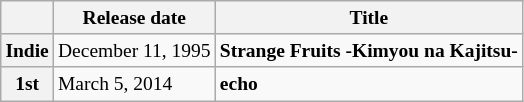<table class="wikitable" style=font-size:small>
<tr>
<th></th>
<th>Release date</th>
<th>Title</th>
</tr>
<tr>
<th>Indie</th>
<td>December 11, 1995</td>
<td><strong>Strange Fruits -Kimyou na Kajitsu-</strong></td>
</tr>
<tr>
<th>1st</th>
<td>March 5, 2014</td>
<td><strong>echo</strong></td>
</tr>
</table>
